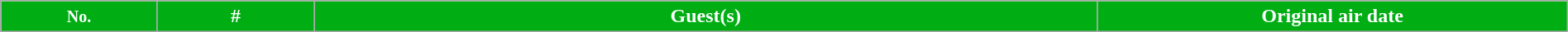<table class="wikitable plainrowheaders" width="100%" style="margin-right: 0;">
<tr style="color:white">
<th style="background:#00AE14;" width="10%"><small>No.</small></th>
<th style="background:#00AE14;" width="10%">#</th>
<th style="background:#00AE14;" width="50%">Guest(s)</th>
<th style="background:#00AE14;" width="30%">Original air date<br>








</th>
</tr>
</table>
